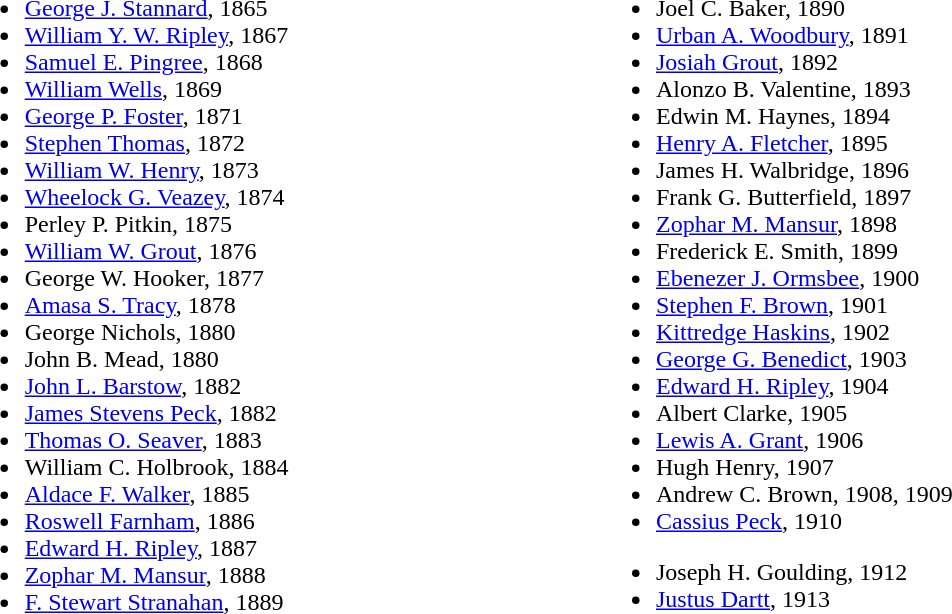<table border="0" cellspacing="0" cellpadding="20" align="center">
<tr>
<td valign="top" width="33%"><br><ul><li><a href='#'>George J. Stannard</a>, 1865</li><li><a href='#'>William Y. W. Ripley</a>, 1867</li><li><a href='#'>Samuel E. Pingree</a>, 1868</li><li><a href='#'>William Wells</a>, 1869</li><li><a href='#'>George P. Foster</a>, 1871</li><li><a href='#'>Stephen Thomas</a>, 1872</li><li><a href='#'>William W. Henry</a>, 1873</li><li><a href='#'>Wheelock G. Veazey</a>, 1874</li><li>Perley P. Pitkin, 1875</li><li><a href='#'>William W. Grout</a>, 1876</li><li>George W. Hooker, 1877</li><li><a href='#'>Amasa S. Tracy</a>, 1878</li><li>George Nichols, 1880</li><li>John B. Mead, 1880</li><li><a href='#'>John L. Barstow</a>, 1882</li><li><a href='#'>James Stevens Peck</a>, 1882</li><li><a href='#'>Thomas O. Seaver</a>, 1883</li><li>William C. Holbrook, 1884</li><li><a href='#'>Aldace F. Walker</a>, 1885</li><li><a href='#'>Roswell Farnham</a>, 1886</li><li><a href='#'>Edward H. Ripley</a>, 1887</li><li><a href='#'>Zophar M. Mansur</a>, 1888</li><li><a href='#'>F. Stewart Stranahan</a>, 1889</li></ul></td>
<td valign="top" width="33%"><br><ul><li>Joel C. Baker, 1890</li><li><a href='#'>Urban A. Woodbury</a>, 1891</li><li><a href='#'>Josiah Grout</a>, 1892</li><li>Alonzo B. Valentine, 1893</li><li>Edwin M. Haynes, 1894</li><li><a href='#'>Henry A. Fletcher</a>, 1895</li><li>James H. Walbridge, 1896</li><li>Frank G. Butterfield, 1897</li><li><a href='#'>Zophar M. Mansur</a>, 1898</li><li>Frederick E. Smith, 1899</li><li><a href='#'>Ebenezer J. Ormsbee</a>, 1900</li><li><a href='#'>Stephen F. Brown</a>, 1901</li><li><a href='#'>Kittredge Haskins</a>, 1902</li><li><a href='#'>George G. Benedict</a>, 1903</li><li><a href='#'>Edward H. Ripley</a>, 1904</li><li>Albert Clarke, 1905</li><li><a href='#'>Lewis A. Grant</a>, 1906</li><li>Hugh Henry, 1907</li><li>Andrew C. Brown, 1908, 1909</li><li><a href='#'>Cassius Peck</a>, 1910</li></ul><ul><li>Joseph H. Goulding, 1912</li><li><a href='#'>Justus Dartt</a>, 1913</li></ul></td>
</tr>
</table>
